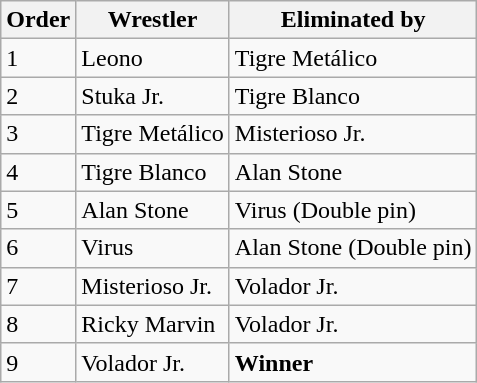<table class="wikitable sortable">
<tr>
<th>Order</th>
<th>Wrestler</th>
<th>Eliminated by</th>
</tr>
<tr>
<td>1</td>
<td>Leono</td>
<td>Tigre Metálico</td>
</tr>
<tr>
<td>2</td>
<td>Stuka Jr.</td>
<td>Tigre Blanco</td>
</tr>
<tr>
<td>3</td>
<td>Tigre Metálico</td>
<td>Misterioso Jr.</td>
</tr>
<tr>
<td>4</td>
<td>Tigre Blanco</td>
<td>Alan Stone</td>
</tr>
<tr>
<td>5</td>
<td>Alan Stone</td>
<td>Virus (Double pin)</td>
</tr>
<tr>
<td>6</td>
<td>Virus</td>
<td>Alan Stone (Double pin)</td>
</tr>
<tr>
<td>7</td>
<td>Misterioso Jr.</td>
<td>Volador Jr.</td>
</tr>
<tr>
<td>8</td>
<td>Ricky Marvin</td>
<td>Volador Jr.</td>
</tr>
<tr>
<td>9</td>
<td>Volador Jr.</td>
<td><strong>Winner</strong></td>
</tr>
</table>
